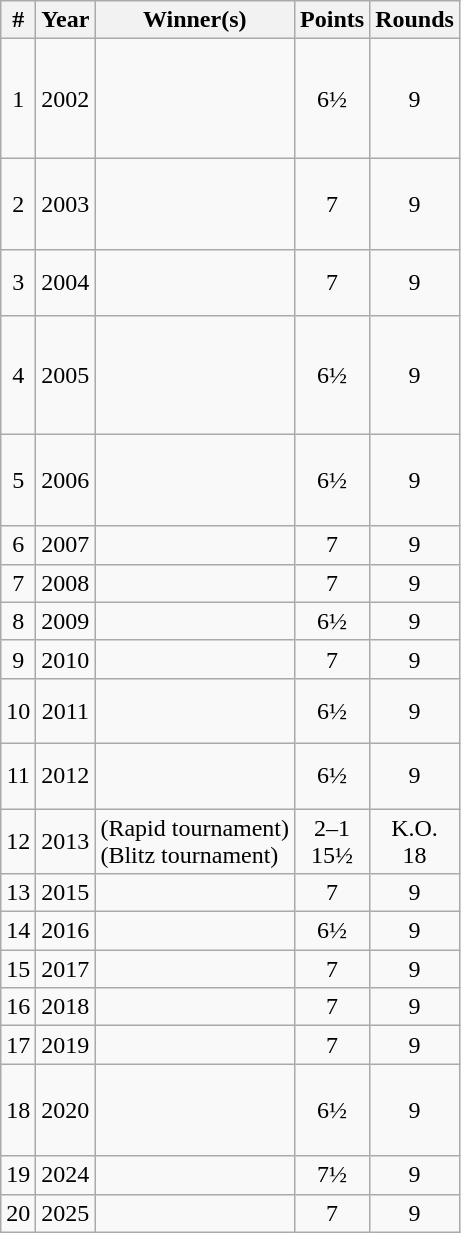<table class="wikitable" style="text-align:center;">
<tr>
<th>#</th>
<th>Year</th>
<th>Winner(s)</th>
<th>Points</th>
<th>Rounds</th>
</tr>
<tr>
<td>1</td>
<td>2002</td>
<td align=left><strong></strong> <br>  <br>  <br> <br>  </td>
<td>6½</td>
<td>9</td>
</tr>
<tr>
<td>2</td>
<td>2003</td>
<td align=left><strong></strong> <br>    <br>   <br> </td>
<td>7</td>
<td>9</td>
</tr>
<tr>
<td>3</td>
<td>2004</td>
<td align=left><strong></strong> <br>  <br> </td>
<td>7</td>
<td>9</td>
</tr>
<tr>
<td>4</td>
<td>2005</td>
<td align=left><strong></strong> <br>  <br>  <br>  <br>  </td>
<td>6½</td>
<td>9</td>
</tr>
<tr>
<td>5</td>
<td>2006</td>
<td align=left><strong></strong> <br>  <br>  <br> </td>
<td>6½</td>
<td>9</td>
</tr>
<tr>
<td>6</td>
<td>2007</td>
<td align=left><strong></strong></td>
<td>7</td>
<td>9</td>
</tr>
<tr>
<td>7</td>
<td>2008</td>
<td align=left><strong></strong></td>
<td>7</td>
<td>9</td>
</tr>
<tr>
<td>8</td>
<td>2009</td>
<td align=left><strong></strong> <br> </td>
<td>6½</td>
<td>9</td>
</tr>
<tr>
<td>9</td>
<td>2010</td>
<td align=left><strong></strong></td>
<td>7</td>
<td>9</td>
</tr>
<tr>
<td>10</td>
<td>2011</td>
<td align=left><strong></strong> <br>  <br>  </td>
<td>6½</td>
<td>9</td>
</tr>
<tr>
<td>11</td>
<td>2012</td>
<td align=left><strong></strong> <br>  <br>  </td>
<td>6½</td>
<td>9</td>
</tr>
<tr>
<td>12</td>
<td>2013</td>
<td align=left><strong></strong> (Rapid tournament)<br><strong></strong> (Blitz tournament)</td>
<td>2–1<br>15½</td>
<td>K.O.<br>18</td>
</tr>
<tr>
<td>13</td>
<td>2015</td>
<td align=left><strong></strong> <br>  </td>
<td>7</td>
<td>9</td>
</tr>
<tr>
<td>14</td>
<td>2016</td>
<td align=left><strong></strong> <br>  </td>
<td>6½</td>
<td>9</td>
</tr>
<tr>
<td>15</td>
<td>2017</td>
<td align=left><strong></strong></td>
<td>7</td>
<td>9</td>
</tr>
<tr>
<td>16</td>
<td>2018</td>
<td align=left><strong></strong></td>
<td>7</td>
<td>9</td>
</tr>
<tr>
<td>17</td>
<td>2019</td>
<td align=left><strong></strong><br></td>
<td>7</td>
<td>9</td>
</tr>
<tr>
<td>18</td>
<td>2020</td>
<td align=left><strong></strong><br><br><br></td>
<td>6½</td>
<td>9</td>
</tr>
<tr>
<td>19</td>
<td>2024</td>
<td align=left><strong></strong></td>
<td>7½</td>
<td>9</td>
</tr>
<tr>
<td>20</td>
<td>2025</td>
<td align=left><strong></strong></td>
<td>7</td>
<td>9</td>
</tr>
</table>
